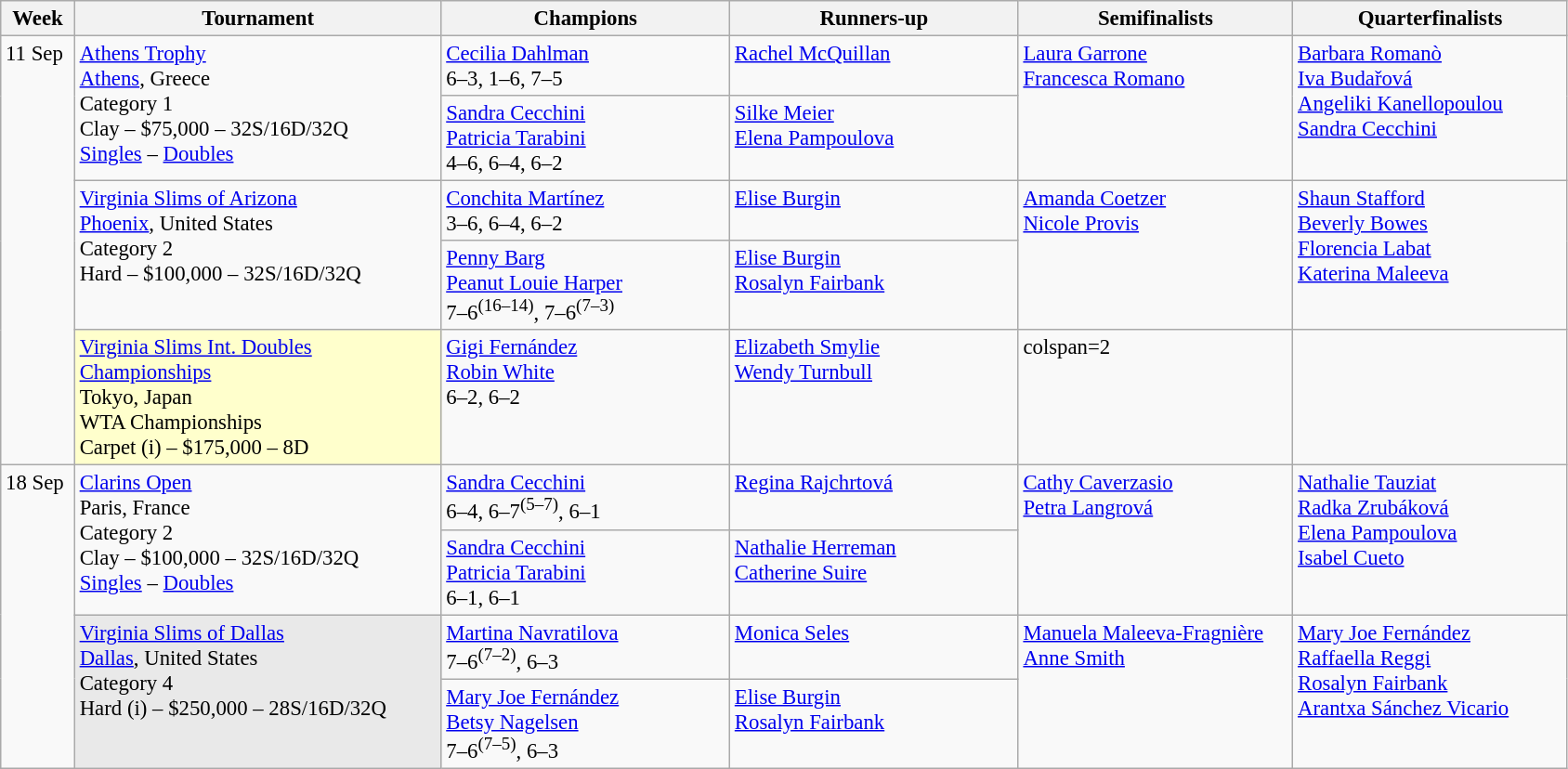<table class=wikitable style=font-size:95%>
<tr>
<th style="width:46px;">Week</th>
<th style="width:256px;">Tournament</th>
<th style="width:200px;">Champions</th>
<th style="width:200px;">Runners-up</th>
<th style="width:190px;">Semifinalists</th>
<th style="width:190px;">Quarterfinalists</th>
</tr>
<tr valign="top">
<td rowspan=5>11 Sep</td>
<td rowspan=2><a href='#'>Athens Trophy</a><br><a href='#'>Athens</a>, Greece<br>Category 1  <br>Clay – $75,000 – 32S/16D/32Q <br><a href='#'>Singles</a> – <a href='#'>Doubles</a></td>
<td> <a href='#'>Cecilia Dahlman</a><br>6–3, 1–6, 7–5</td>
<td> <a href='#'>Rachel McQuillan</a></td>
<td rowspan=2> <a href='#'>Laura Garrone</a><br> <a href='#'>Francesca Romano</a></td>
<td rowspan=2> <a href='#'>Barbara Romanò</a><br> <a href='#'>Iva Budařová</a><br> <a href='#'>Angeliki Kanellopoulou</a><br> <a href='#'>Sandra Cecchini</a></td>
</tr>
<tr valign="top">
<td> <a href='#'>Sandra Cecchini</a><br> <a href='#'>Patricia Tarabini</a><br>4–6, 6–4, 6–2</td>
<td> <a href='#'>Silke Meier</a><br> <a href='#'>Elena Pampoulova</a></td>
</tr>
<tr valign="top">
<td rowspan=2><a href='#'>Virginia Slims of Arizona</a><br><a href='#'>Phoenix</a>, United States<br>Category 2  <br>Hard – $100,000 – 32S/16D/32Q</td>
<td> <a href='#'>Conchita Martínez</a><br>3–6, 6–4, 6–2</td>
<td> <a href='#'>Elise Burgin</a></td>
<td rowspan=2> <a href='#'>Amanda Coetzer</a><br> <a href='#'>Nicole Provis</a></td>
<td rowspan=2> <a href='#'>Shaun Stafford</a><br> <a href='#'>Beverly Bowes</a><br> <a href='#'>Florencia Labat</a><br> <a href='#'>Katerina Maleeva</a></td>
</tr>
<tr valign="top">
<td> <a href='#'>Penny Barg</a><br> <a href='#'>Peanut Louie Harper</a><br>7–6<sup>(16–14)</sup>, 7–6<sup>(7–3)</sup></td>
<td> <a href='#'>Elise Burgin</a><br> <a href='#'>Rosalyn Fairbank</a></td>
</tr>
<tr valign="top">
<td style="background:#ffc;"><a href='#'>Virginia Slims Int. Doubles Championships</a><br>Tokyo, Japan<br>WTA Championships<br>Carpet (i) – $175,000 – 8D</td>
<td> <a href='#'>Gigi Fernández</a><br> <a href='#'>Robin White</a><br>6–2, 6–2</td>
<td> <a href='#'>Elizabeth Smylie</a><br> <a href='#'>Wendy Turnbull</a></td>
<td>colspan=2 </td>
</tr>
<tr valign="top">
<td rowspan=4>18 Sep</td>
<td rowspan=2><a href='#'>Clarins Open</a><br>Paris, France<br>Category 2  <br>Clay – $100,000 – 32S/16D/32Q <br><a href='#'>Singles</a> – <a href='#'>Doubles</a></td>
<td> <a href='#'>Sandra Cecchini</a><br>6–4, 6–7<sup>(5–7)</sup>, 6–1</td>
<td> <a href='#'>Regina Rajchrtová</a></td>
<td rowspan=2> <a href='#'>Cathy Caverzasio</a><br> <a href='#'>Petra Langrová</a></td>
<td rowspan=2> <a href='#'>Nathalie Tauziat</a><br> <a href='#'>Radka Zrubáková</a><br> <a href='#'>Elena Pampoulova</a><br> <a href='#'>Isabel Cueto</a></td>
</tr>
<tr valign="top">
<td> <a href='#'>Sandra Cecchini</a><br> <a href='#'>Patricia Tarabini</a><br>6–1, 6–1</td>
<td> <a href='#'>Nathalie Herreman</a><br> <a href='#'>Catherine Suire</a></td>
</tr>
<tr valign="top">
<td rowspan=2 style="background:#E9E9E9;"><a href='#'>Virginia Slims of Dallas</a><br><a href='#'>Dallas</a>, United States<br>Category 4  <br>Hard (i) – $250,000 – 28S/16D/32Q</td>
<td> <a href='#'>Martina Navratilova</a><br>7–6<sup>(7–2)</sup>, 6–3</td>
<td> <a href='#'>Monica Seles</a></td>
<td rowspan=2> <a href='#'>Manuela Maleeva-Fragnière</a><br> <a href='#'>Anne Smith</a></td>
<td rowspan=2> <a href='#'>Mary Joe Fernández</a><br> <a href='#'>Raffaella Reggi</a><br> <a href='#'>Rosalyn Fairbank</a><br> <a href='#'>Arantxa Sánchez Vicario</a></td>
</tr>
<tr valign="top">
<td> <a href='#'>Mary Joe Fernández</a><br> <a href='#'>Betsy Nagelsen</a><br>7–6<sup>(7–5)</sup>, 6–3</td>
<td> <a href='#'>Elise Burgin</a><br> <a href='#'>Rosalyn Fairbank</a></td>
</tr>
</table>
